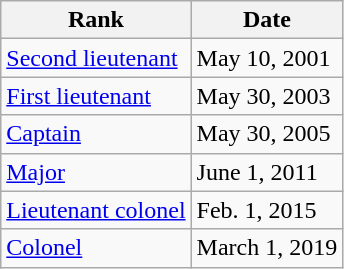<table class="wikitable">
<tr>
<th>Rank</th>
<th>Date</th>
</tr>
<tr>
<td> <a href='#'>Second lieutenant</a></td>
<td>May 10, 2001</td>
</tr>
<tr>
<td> <a href='#'>First lieutenant</a></td>
<td>May 30, 2003</td>
</tr>
<tr>
<td> <a href='#'>Captain</a></td>
<td>May 30, 2005</td>
</tr>
<tr>
<td> <a href='#'>Major</a></td>
<td>June 1, 2011</td>
</tr>
<tr>
<td> <a href='#'>Lieutenant colonel</a></td>
<td>Feb. 1, 2015</td>
</tr>
<tr>
<td> <a href='#'>Colonel</a></td>
<td>March 1, 2019</td>
</tr>
</table>
